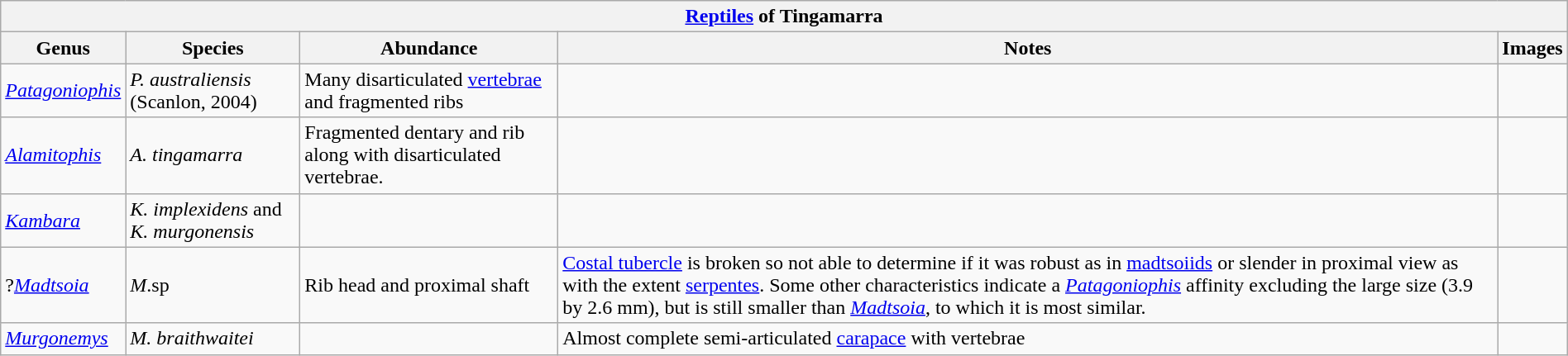<table class="wikitable" align="center" width="100%">
<tr>
<th colspan="5" align="center"><strong><a href='#'>Reptiles</a> of Tingamarra</strong></th>
</tr>
<tr>
<th>Genus</th>
<th>Species</th>
<th>Abundance</th>
<th>Notes</th>
<th>Images</th>
</tr>
<tr>
<td><em><a href='#'>Patagoniophis</a></em></td>
<td><em>P. australiensis </em>(Scanlon, 2004)</td>
<td>Many disarticulated <a href='#'>vertebrae</a> and fragmented ribs</td>
<td></td>
<td></td>
</tr>
<tr>
<td><em><a href='#'>Alamitophis</a></em></td>
<td><em>A. tingamarra</em></td>
<td>Fragmented dentary and rib along with disarticulated vertebrae.</td>
<td></td>
<td></td>
</tr>
<tr>
<td><em><a href='#'>Kambara</a></em></td>
<td><em>K. implexidens</em> and <em>K. murgonensis</em></td>
<td></td>
<td></td>
</tr>
<tr>
<td>?<em><a href='#'>Madtsoia</a></em></td>
<td><em>M</em>.sp</td>
<td>Rib head and proximal shaft</td>
<td><a href='#'>Costal tubercle</a> is broken so not able to determine if it was robust as in <a href='#'>madtsoiids</a> or slender in proximal view as with the extent <a href='#'>serpentes</a>. Some other characteristics indicate a <em><a href='#'>Patagoniophis</a></em> affinity excluding the large size (3.9 by 2.6 mm), but is still smaller than <em><a href='#'>Madtsoia</a></em>, to which it is most similar.</td>
<td></td>
</tr>
<tr>
<td><em><a href='#'>Murgonemys</a></em></td>
<td><em>M. braithwaitei</em></td>
<td></td>
<td>Almost complete semi-articulated <a href='#'>carapace</a> with vertebrae</td>
<td></td>
</tr>
</table>
